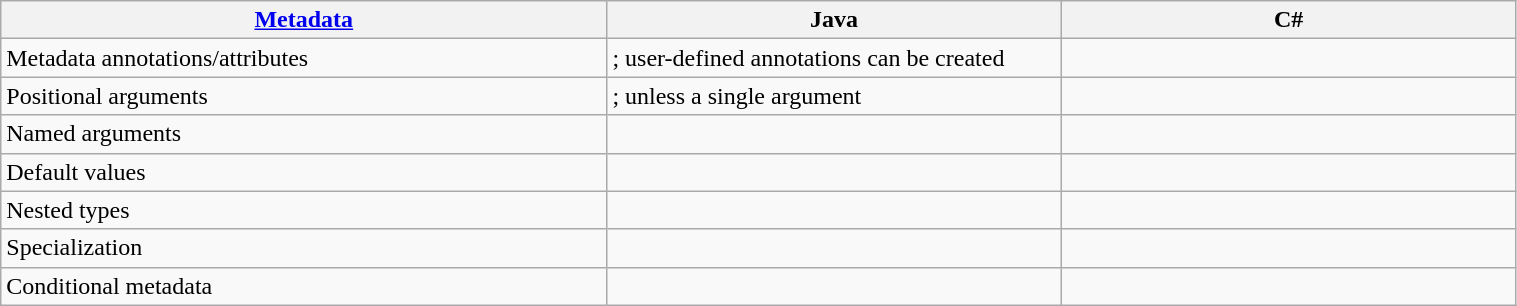<table class="wikitable" style="width:80%;">
<tr>
<th style="width:40%;"><a href='#'>Metadata</a></th>
<th style="width:30%;">Java</th>
<th style="width:30%;">C#</th>
</tr>
<tr>
<td>Metadata annotations/attributes</td>
<td>; user-defined annotations can be created</td>
<td></td>
</tr>
<tr>
<td>Positional arguments</td>
<td>; unless a single argument</td>
<td></td>
</tr>
<tr>
<td>Named arguments</td>
<td></td>
<td></td>
</tr>
<tr>
<td>Default values</td>
<td></td>
<td></td>
</tr>
<tr>
<td>Nested types</td>
<td></td>
<td></td>
</tr>
<tr>
<td>Specialization</td>
<td></td>
<td></td>
</tr>
<tr>
<td>Conditional metadata</td>
<td></td>
<td></td>
</tr>
</table>
